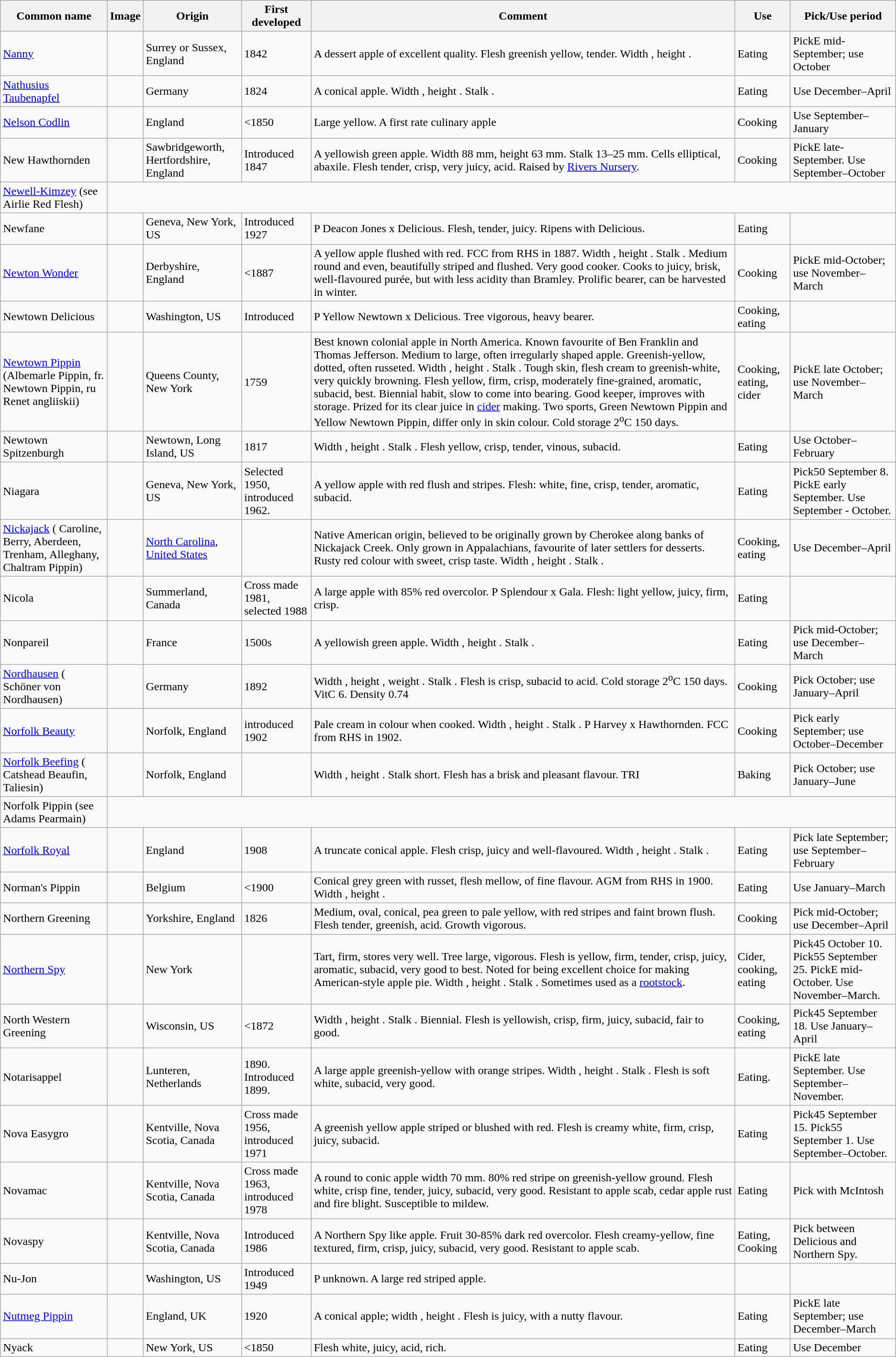<table class="wikitable sortable">
<tr>
<th>Common name</th>
<th>Image</th>
<th>Origin</th>
<th>First developed</th>
<th>Comment</th>
<th>Use</th>
<th>Pick/Use period</th>
</tr>
<tr>
<td><a href='#'>Nanny</a></td>
<td></td>
<td>Surrey or Sussex, England</td>
<td>1842</td>
<td>A dessert apple of excellent quality. Flesh greenish yellow, tender. Width , height .</td>
<td>Eating</td>
<td>PickE mid-September; use October</td>
</tr>
<tr>
<td><a href='#'>Nathusius Taubenapfel</a></td>
<td></td>
<td>Germany</td>
<td>1824</td>
<td>A conical apple. Width , height . Stalk .</td>
<td>Eating</td>
<td>Use December–April</td>
</tr>
<tr>
<td><a href='#'>Nelson Codlin</a></td>
<td></td>
<td>England</td>
<td><1850</td>
<td>Large yellow. A first rate culinary apple</td>
<td>Cooking</td>
<td>Use September–January</td>
</tr>
<tr>
<td>New Hawthornden</td>
<td></td>
<td>Sawbridgeworth, Hertfordshire, England</td>
<td>Introduced 1847</td>
<td>A yellowish green apple. Width 88 mm, height 63 mm. Stalk 13–25 mm. Cells elliptical, abaxile. Flesh tender, crisp, very juicy, acid. Raised by <a href='#'>Rivers Nursery</a>.</td>
<td>Cooking</td>
<td>PickE late-September. Use September–October</td>
</tr>
<tr>
<td><a href='#'>Newell-Kimzey</a> (see Airlie Red Flesh)</td>
</tr>
<tr>
<td>Newfane</td>
<td></td>
<td>Geneva, New York, US</td>
<td>Introduced 1927</td>
<td>P Deacon Jones x Delicious. Flesh, tender, juicy. Ripens with Delicious.</td>
<td>Eating</td>
<td></td>
</tr>
<tr>
<td><a href='#'>Newton Wonder</a></td>
<td></td>
<td>Derbyshire, England</td>
<td><1887</td>
<td>A yellow apple flushed with red. FCC from RHS in 1887. Width , height . Stalk . Medium round and even, beautifully striped and flushed. Very good cooker. Cooks to juicy, brisk, well-flavoured purée, but with less acidity than Bramley. Prolific bearer, can be harvested in winter.</td>
<td>Cooking</td>
<td>PickE mid-October; use November–March</td>
</tr>
<tr>
<td>Newtown Delicious</td>
<td></td>
<td>Washington, US</td>
<td>Introduced </td>
<td>P Yellow Newtown x Delicious. Tree vigorous, heavy bearer.</td>
<td>Cooking, eating</td>
<td></td>
</tr>
<tr>
<td><a href='#'>Newtown Pippin</a> (Albemarle Pippin, fr. Newtown Pippin, ru Renet angliiskii)</td>
<td></td>
<td>Queens County, New York</td>
<td>1759</td>
<td>Best known colonial apple in North America. Known favourite of Ben Franklin and Thomas Jefferson. Medium to large, often irregularly shaped apple. Greenish-yellow, dotted, often russeted. Width , height . Stalk . Tough skin, flesh cream to greenish-white, very quickly browning. Flesh yellow, firm, crisp, moderately fine-grained, aromatic, subacid, best. Biennial habit, slow to come into bearing. Good keeper, improves with storage. Prized for its clear juice in <a href='#'>cider</a> making. Two sports, Green Newtown Pippin and Yellow Newtown Pippin, differ only in skin colour. Cold storage 2<sup>o</sup>C 150 days.</td>
<td>Cooking, eating, cider</td>
<td>PickE late October; use November–March</td>
</tr>
<tr>
<td>Newtown Spitzenburgh</td>
<td></td>
<td>Newtown, Long Island, US</td>
<td>1817</td>
<td>Width , height . Stalk . Flesh yellow, crisp, tender, vinous, subacid.</td>
<td>Eating</td>
<td>Use October–February</td>
</tr>
<tr>
<td>Niagara</td>
<td></td>
<td>Geneva, New York, US</td>
<td>Selected 1950, introduced 1962.</td>
<td>A yellow apple with red flush and stripes. Flesh: white, fine, crisp, tender, aromatic, subacid.</td>
<td>Eating</td>
<td>Pick50 September 8. PickE early September. Use September - October.</td>
</tr>
<tr>
<td><a href='#'>Nickajack</a> ( Caroline, Berry, Aberdeen, Trenham, Alleghany, Chaltram Pippin)</td>
<td></td>
<td><a href='#'>North Carolina</a>, <a href='#'>United States</a></td>
<td></td>
<td>Native American origin, believed to be originally grown by Cherokee along banks of Nickajack Creek. Only grown in Appalachians, favourite of later settlers for desserts. Rusty red colour with sweet, crisp taste. Width , height . Stalk .</td>
<td>Cooking, eating</td>
<td>Use December–April</td>
</tr>
<tr>
<td>Nicola</td>
<td></td>
<td>Summerland, Canada</td>
<td>Cross made 1981, selected 1988</td>
<td>A large apple with 85% red overcolor. P Splendour x Gala.  Flesh: light yellow, juicy, firm, crisp.</td>
<td>Eating</td>
<td></td>
</tr>
<tr>
<td>Nonpareil</td>
<td></td>
<td>France</td>
<td>1500s</td>
<td>A yellowish green apple. Width , height . Stalk .</td>
<td>Eating</td>
<td>Pick mid-October; use December–March</td>
</tr>
<tr>
<td><a href='#'>Nordhausen</a> ( Schöner von Nordhausen)</td>
<td></td>
<td>Germany</td>
<td>1892</td>
<td>Width , height , weight . Stalk . Flesh is crisp, subacid to acid. Cold storage 2<sup>o</sup>C 150 days. VitC 6. Density 0.74</td>
<td>Cooking</td>
<td>Pick October; use January–April</td>
</tr>
<tr>
<td><a href='#'>Norfolk Beauty</a></td>
<td></td>
<td>Norfolk, England</td>
<td>introduced 1902</td>
<td>Pale cream in colour when cooked. Width , height . Stalk . P Harvey x Hawthornden. FCC from RHS in 1902.</td>
<td>Cooking</td>
<td>Pick early September; use October–December</td>
</tr>
<tr>
<td><a href='#'>Norfolk Beefing</a> ( Catshead Beaufin, Taliesin)</td>
<td></td>
<td>Norfolk, England</td>
<td></td>
<td>Width , height . Stalk short. Flesh has a brisk and pleasant flavour. TRI</td>
<td>Baking</td>
<td>Pick October; use January–June</td>
</tr>
<tr>
<td>Norfolk Pippin (see Adams Pearmain)</td>
</tr>
<tr>
<td><a href='#'>Norfolk Royal</a></td>
<td></td>
<td>England</td>
<td>1908</td>
<td>A truncate conical apple. Flesh crisp, juicy and well-flavoured. Width , height . Stalk .</td>
<td>Eating</td>
<td>Pick late September; use September–February</td>
</tr>
<tr>
<td>Norman's Pippin</td>
<td></td>
<td>Belgium</td>
<td><1900</td>
<td>Conical grey green with russet, flesh mellow, of fine flavour. AGM from RHS in 1900. Width , height .</td>
<td>Eating</td>
<td>Use January–March</td>
</tr>
<tr>
<td>Northern Greening</td>
<td></td>
<td>Yorkshire, England</td>
<td>1826</td>
<td>Medium, oval, conical, pea green to pale yellow, with red stripes and faint brown flush. Flesh tender, greenish, acid. Growth vigorous.</td>
<td>Cooking</td>
<td>Pick mid-October; use December–April</td>
</tr>
<tr>
<td><a href='#'>Northern Spy</a></td>
<td></td>
<td>New York</td>
<td></td>
<td>Tart, firm, stores very well. Tree large, vigorous. Flesh is yellow, firm, tender, crisp, juicy, aromatic, subacid, very good to best. Noted for being excellent choice for making American-style apple pie. Width , height . Stalk . Sometimes used as a <a href='#'>rootstock</a>.</td>
<td>Cider, cooking, eating</td>
<td>Pick45 October 10. Pick55 September 25. PickE mid-October. Use November–March.</td>
</tr>
<tr>
<td>North Western Greening</td>
<td></td>
<td>Wisconsin, US</td>
<td><1872</td>
<td>Width , height . Stalk . Biennial. Flesh is yellowish, crisp, firm, juicy, subacid, fair to good.</td>
<td>Cooking, eating</td>
<td>Pick45 September 18. Use January–April</td>
</tr>
<tr>
<td>Notarisappel</td>
<td></td>
<td>Lunteren, Netherlands</td>
<td>1890. Introduced 1899.</td>
<td>A large apple greenish-yellow with orange stripes. Width , height . Stalk . Flesh is soft white, subacid, very good.</td>
<td>Eating.</td>
<td>PickE late September. Use September–November.</td>
</tr>
<tr>
<td>Nova Easygro</td>
<td></td>
<td>Kentville, Nova Scotia, Canada</td>
<td>Cross made 1956, introduced 1971</td>
<td>A greenish yellow apple striped or blushed with red. Flesh is creamy white, firm, crisp, juicy, subacid.</td>
<td>Eating</td>
<td>Pick45 September 15. Pick55 September 1. Use September–October.</td>
</tr>
<tr>
<td>Novamac</td>
<td></td>
<td>Kentville, Nova Scotia, Canada</td>
<td>Cross made 1963, introduced 1978</td>
<td>A round to conic apple width 70 mm. 80% red stripe on greenish-yellow ground. Flesh white, crisp fine, tender, juicy, subacid, very good. Resistant to apple scab, cedar apple rust and fire blight. Susceptible to mildew.</td>
<td>Eating</td>
<td>Pick with McIntosh</td>
</tr>
<tr>
<td>Novaspy</td>
<td></td>
<td>Kentville, Nova Scotia, Canada</td>
<td>Introduced 1986</td>
<td>A Northern Spy like apple. Fruit 30-85% dark red overcolor. Flesh creamy-yellow, fine textured, firm, crisp, juicy, subacid, very good. Resistant to apple scab.</td>
<td>Eating, Cooking</td>
<td>Pick between Delicious and Northern Spy.</td>
</tr>
<tr>
<td>Nu-Jon</td>
<td></td>
<td>Washington, US</td>
<td>Introduced 1949</td>
<td>P unknown. A large red striped apple.</td>
<td></td>
<td></td>
</tr>
<tr>
<td><a href='#'>Nutmeg Pippin</a></td>
<td></td>
<td>England, UK</td>
<td>1920</td>
<td>A conical apple; width , height . Flesh is juicy, with a nutty flavour.</td>
<td>Eating</td>
<td>PickE late September; use December–March</td>
</tr>
<tr>
<td>Nyack</td>
<td></td>
<td>New York, US</td>
<td><1850</td>
<td>Flesh white, juicy, acid, rich.</td>
<td>Eating</td>
<td>Use December</td>
</tr>
</table>
